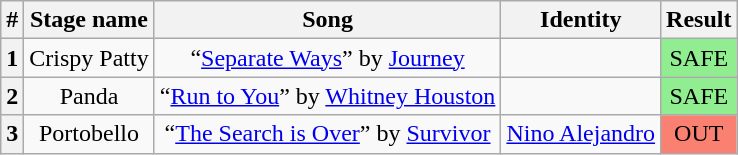<table class="wikitable" style="text-align: center;">
<tr>
<th>#</th>
<th>Stage name</th>
<th>Song</th>
<th>Identity</th>
<th>Result</th>
</tr>
<tr>
<th>1</th>
<td>Crispy Patty</td>
<td>“<a href='#'>Separate Ways</a>” by <a href='#'>Journey</a></td>
<td></td>
<td style="background:lightgreen;">SAFE</td>
</tr>
<tr>
<th>2</th>
<td>Panda</td>
<td>“<a href='#'>Run to You</a>” by <a href='#'>Whitney Houston</a></td>
<td></td>
<td style="background:lightgreen;">SAFE</td>
</tr>
<tr>
<th>3</th>
<td>Portobello</td>
<td>“<a href='#'>The Search is Over</a>” by <a href='#'>Survivor</a></td>
<td><a href='#'>Nino Alejandro</a></td>
<td style="background:salmon;">OUT</td>
</tr>
</table>
